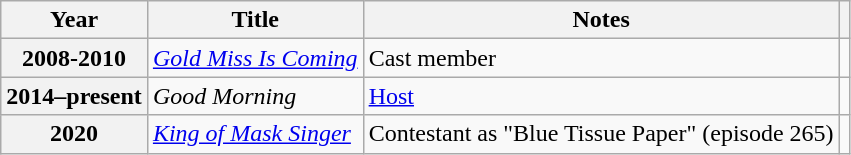<table class="wikitable plainrowheaders sortable">
<tr>
<th scope="col">Year</th>
<th scope="col">Title</th>
<th scope="col">Notes</th>
<th scope="col" class="unsortable"></th>
</tr>
<tr>
<th scope="row">2008-2010</th>
<td><em><a href='#'>Gold Miss Is Coming</a></em></td>
<td>Cast member</td>
<td style="text-align:center"></td>
</tr>
<tr>
<th scope="row">2014–present</th>
<td><em>Good Morning</em></td>
<td><a href='#'>Host</a></td>
<td style="text-align:center"></td>
</tr>
<tr>
<th scope="row">2020</th>
<td><em><a href='#'>King of Mask Singer</a></em></td>
<td>Contestant as "Blue Tissue Paper" (episode 265)</td>
<td style="text-align:center"></td>
</tr>
</table>
